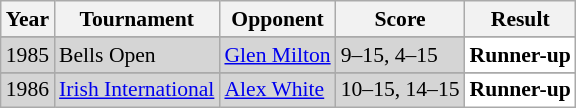<table class="sortable wikitable" style="font-size:90%;">
<tr>
<th>Year</th>
<th>Tournament</th>
<th>Opponent</th>
<th>Score</th>
<th>Result</th>
</tr>
<tr>
</tr>
<tr style="background:#D5D5D5">
<td align="center">1985</td>
<td align="left">Bells Open</td>
<td align="left"> <a href='#'>Glen Milton</a></td>
<td align="left">9–15, 4–15</td>
<td style="text-align:left; background:white"> <strong>Runner-up</strong></td>
</tr>
<tr>
</tr>
<tr style="background:#D5D5D5">
<td align="center">1986</td>
<td align="left"><a href='#'>Irish International</a></td>
<td align="left"> <a href='#'>Alex White</a></td>
<td align="left">10–15, 14–15</td>
<td style="text-align:left; background:white"> <strong>Runner-up</strong></td>
</tr>
</table>
